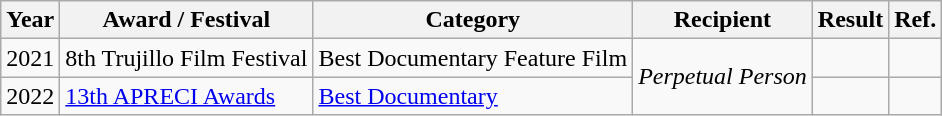<table class="wikitable">
<tr>
<th>Year</th>
<th>Award / Festival</th>
<th>Category</th>
<th>Recipient</th>
<th>Result</th>
<th>Ref.</th>
</tr>
<tr>
<td>2021</td>
<td>8th Trujillo Film Festival</td>
<td>Best Documentary Feature Film</td>
<td rowspan="2"><em>Perpetual Person</em></td>
<td></td>
<td></td>
</tr>
<tr>
<td>2022</td>
<td><a href='#'>13th APRECI Awards</a></td>
<td><a href='#'>Best Documentary</a></td>
<td></td>
<td></td>
</tr>
</table>
